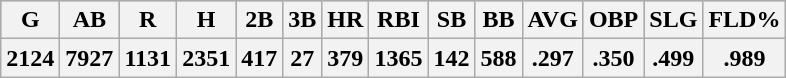<table class="wikitable">
<tr style="background:#b0c4de; text-align:center;">
<th>G</th>
<th>AB</th>
<th>R</th>
<th>H</th>
<th>2B</th>
<th>3B</th>
<th>HR</th>
<th>RBI</th>
<th>SB</th>
<th>BB</th>
<th>AVG</th>
<th>OBP</th>
<th>SLG</th>
<th>FLD%</th>
</tr>
<tr>
<th>2124</th>
<th>7927</th>
<th>1131</th>
<th>2351</th>
<th>417</th>
<th>27</th>
<th>379</th>
<th>1365</th>
<th>142</th>
<th>588</th>
<th>.297</th>
<th>.350</th>
<th>.499</th>
<th>.989</th>
</tr>
</table>
